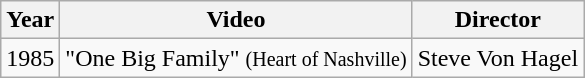<table class="wikitable">
<tr>
<th>Year</th>
<th>Video</th>
<th>Director</th>
</tr>
<tr>
<td>1985</td>
<td>"One Big Family" <small>(Heart of Nashville)</small></td>
<td>Steve Von Hagel</td>
</tr>
</table>
